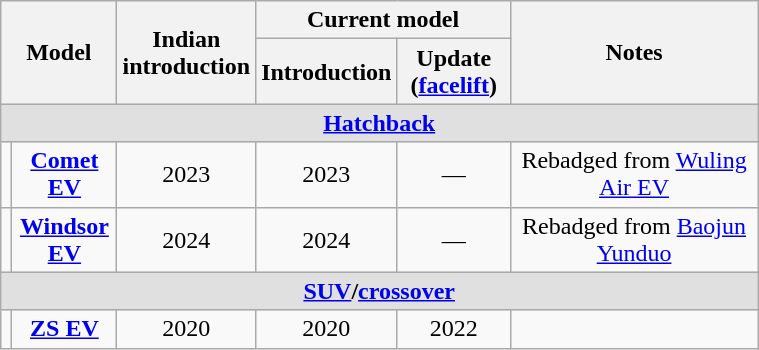<table class="wikitable" style="text-align: center; width: 40%">
<tr>
<th colspan="2" rowspan="2" width="15%">Model</th>
<th rowspan="2" width="15%">Indian introduction</th>
<th colspan="2">Current model</th>
<th rowspan="2">Notes</th>
</tr>
<tr>
<th width="15%">Introduction</th>
<th width="15%">Update (<a href='#'>facelift</a>)</th>
</tr>
<tr bgcolor="#e0e0e0">
<td colspan="6"><strong><a href='#'>Hatchback</a></strong></td>
</tr>
<tr>
<td></td>
<td><strong><a href='#'>Comet EV</a></strong></td>
<td>2023</td>
<td>2023</td>
<td>—</td>
<td>Rebadged from <a href='#'>Wuling Air EV</a></td>
</tr>
<tr>
<td></td>
<td><strong><a href='#'>Windsor EV</a></strong></td>
<td>2024</td>
<td>2024</td>
<td>—</td>
<td>Rebadged from <a href='#'>Baojun Yunduo</a></td>
</tr>
<tr bgcolor="#e0e0e0">
<td colspan="6"><strong><a href='#'>SUV</a>/<a href='#'>crossover</a></strong></td>
</tr>
<tr>
<td></td>
<td><strong><a href='#'>ZS EV</a></strong></td>
<td>2020</td>
<td>2020</td>
<td>2022</td>
<td></td>
</tr>
</table>
